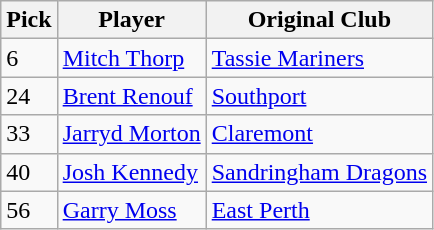<table class="wikitable">
<tr>
<th>Pick</th>
<th>Player</th>
<th>Original Club</th>
</tr>
<tr>
<td>6</td>
<td><a href='#'>Mitch Thorp</a></td>
<td><a href='#'>Tassie Mariners</a></td>
</tr>
<tr>
<td>24</td>
<td><a href='#'>Brent Renouf</a></td>
<td><a href='#'>Southport</a></td>
</tr>
<tr>
<td>33</td>
<td><a href='#'>Jarryd Morton</a></td>
<td><a href='#'>Claremont</a></td>
</tr>
<tr>
<td>40</td>
<td><a href='#'>Josh Kennedy</a></td>
<td><a href='#'>Sandringham Dragons</a></td>
</tr>
<tr>
<td>56</td>
<td><a href='#'>Garry Moss</a></td>
<td><a href='#'>East Perth</a></td>
</tr>
</table>
